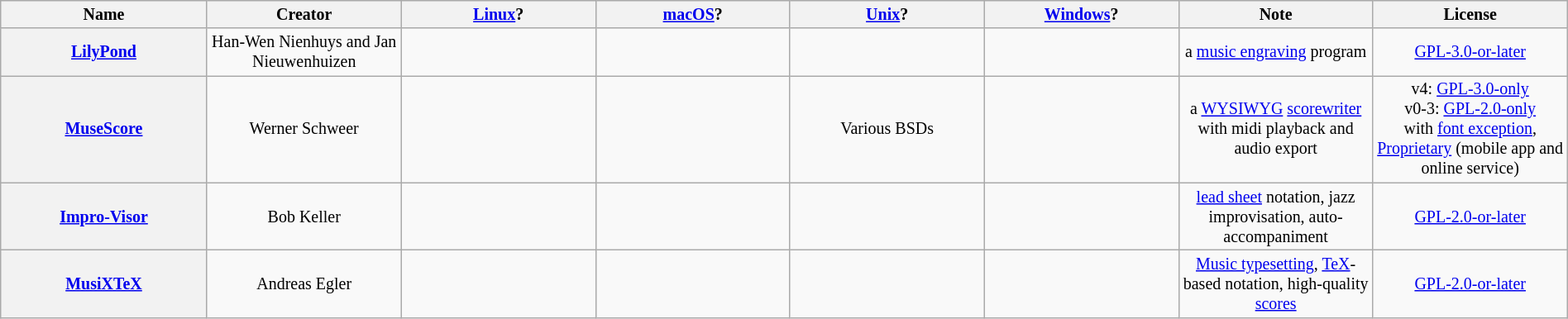<table class="wikitable sortable" style="width: 100%; table-layout: fixed; font-size: smaller; text-align: center;">
<tr style="background: #ececec">
<th style="width:12em">Name</th>
<th>Creator</th>
<th><a href='#'>Linux</a>?</th>
<th><a href='#'>macOS</a>?</th>
<th><a href='#'>Unix</a>?</th>
<th><a href='#'>Windows</a>?</th>
<th>Note</th>
<th>License</th>
</tr>
<tr>
<th><a href='#'>LilyPond</a></th>
<td>Han-Wen Nienhuys and Jan Nieuwenhuizen</td>
<td></td>
<td></td>
<td></td>
<td></td>
<td>a <a href='#'>music engraving</a> program</td>
<td><a href='#'>GPL-3.0-or-later</a></td>
</tr>
<tr>
<th><a href='#'>MuseScore</a></th>
<td>Werner Schweer</td>
<td></td>
<td></td>
<td> Various BSDs</td>
<td></td>
<td>a <a href='#'>WYSIWYG</a> <a href='#'>scorewriter</a> with midi playback and audio export</td>
<td>v4: <a href='#'>GPL-3.0-only</a><br>v0-3: <a href='#'>GPL-2.0-only</a><br>with <a href='#'>font exception</a>, <a href='#'>Proprietary</a> (mobile app and online service)</td>
</tr>
<tr>
<th><a href='#'>Impro-Visor</a></th>
<td>Bob Keller</td>
<td></td>
<td></td>
<td></td>
<td></td>
<td><a href='#'>lead sheet</a> notation, jazz improvisation, auto-accompaniment</td>
<td><a href='#'>GPL-2.0-or-later</a></td>
</tr>
<tr>
<th><a href='#'>MusiXTeX</a></th>
<td>Andreas Egler</td>
<td></td>
<td></td>
<td></td>
<td></td>
<td><a href='#'>Music typesetting</a>, <a href='#'>TeX</a>-based notation, high-quality <a href='#'>scores</a></td>
<td><a href='#'>GPL-2.0-or-later</a></td>
</tr>
</table>
